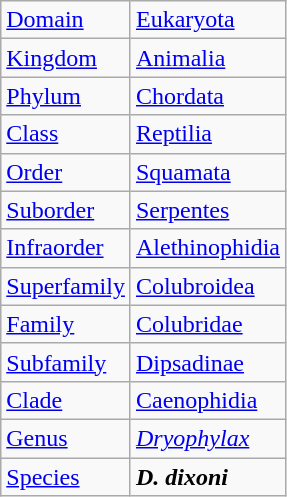<table class="wikitable mw-collapsible mw-collapsed">
<tr>
<td><a href='#'>Domain</a></td>
<td><a href='#'>Eukaryota</a></td>
</tr>
<tr>
<td><a href='#'>Kingdom</a></td>
<td><a href='#'>Animalia</a></td>
</tr>
<tr>
<td><a href='#'>Phylum</a></td>
<td><a href='#'>Chordata</a></td>
</tr>
<tr>
<td><a href='#'>Class</a></td>
<td><a href='#'>Reptilia</a></td>
</tr>
<tr>
<td><a href='#'>Order</a></td>
<td><a href='#'>Squamata</a></td>
</tr>
<tr>
<td><a href='#'>Suborder</a></td>
<td><a href='#'>Serpentes</a></td>
</tr>
<tr>
<td><a href='#'>Infraorder</a></td>
<td><a href='#'>Alethinophidia</a></td>
</tr>
<tr>
<td><a href='#'>Superfamily</a></td>
<td><a href='#'>Colubroidea</a></td>
</tr>
<tr>
<td><a href='#'>Family</a></td>
<td><a href='#'>Colubridae</a></td>
</tr>
<tr>
<td><a href='#'>Subfamily</a></td>
<td><a href='#'>Dipsadinae</a></td>
</tr>
<tr>
<td><a href='#'>Clade</a></td>
<td><a href='#'>Caenophidia</a></td>
</tr>
<tr>
<td><a href='#'>Genus</a></td>
<td><em><a href='#'>Dryophylax</a></em></td>
</tr>
<tr>
<td><a href='#'>Species</a></td>
<td><strong><em>D. dixoni</em></strong></td>
</tr>
</table>
